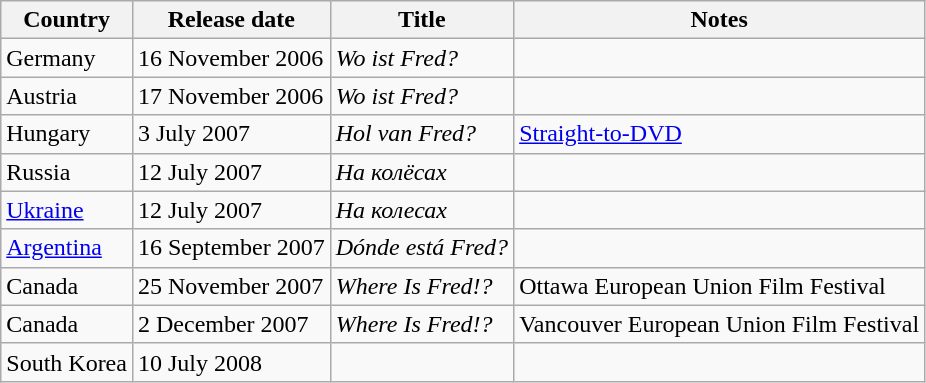<table class="sortable wikitable">
<tr>
<th>Country</th>
<th>Release date</th>
<th>Title</th>
<th>Notes</th>
</tr>
<tr>
<td> Germany</td>
<td>16 November 2006</td>
<td><em>Wo ist Fred?</em></td>
<td></td>
</tr>
<tr>
<td> Austria</td>
<td>17 November 2006</td>
<td><em>Wo ist Fred?</em></td>
<td></td>
</tr>
<tr>
<td> Hungary</td>
<td>3 July 2007</td>
<td><em>Hol van Fred?</em></td>
<td><a href='#'>Straight-to-DVD</a></td>
</tr>
<tr>
<td> Russia</td>
<td>12 July 2007</td>
<td><em>На колёсах</em></td>
<td></td>
</tr>
<tr>
<td> <a href='#'>Ukraine</a></td>
<td>12 July 2007</td>
<td><em>На колесах</em></td>
<td></td>
</tr>
<tr>
<td> <a href='#'>Argentina</a></td>
<td>16 September 2007</td>
<td><em>Dónde está Fred?</em></td>
<td></td>
</tr>
<tr>
<td> Canada</td>
<td>25 November 2007</td>
<td><em>Where Is Fred!?</em></td>
<td>Ottawa European Union Film Festival</td>
</tr>
<tr>
<td> Canada</td>
<td>2 December 2007</td>
<td><em>Where Is Fred!?</em></td>
<td>Vancouver European Union Film Festival</td>
</tr>
<tr>
<td> South Korea</td>
<td>10 July 2008</td>
<td></td>
<td></td>
</tr>
</table>
